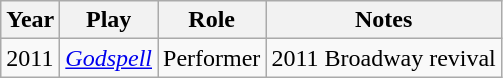<table class="wikitable sortable">
<tr>
<th>Year</th>
<th>Play</th>
<th>Role</th>
<th class="unsortable">Notes</th>
</tr>
<tr>
<td>2011</td>
<td><em><a href='#'>Godspell</a></em></td>
<td>Performer</td>
<td>2011 Broadway revival</td>
</tr>
</table>
